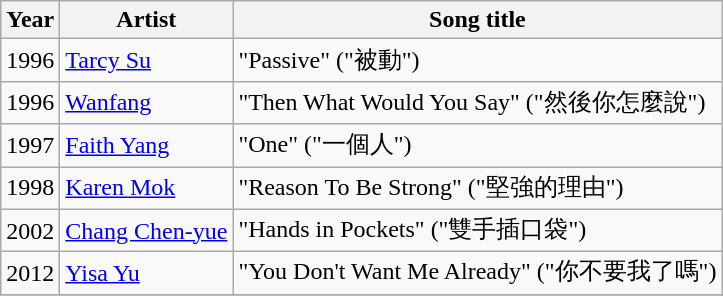<table class="wikitable sortable">
<tr>
<th>Year</th>
<th>Artist</th>
<th>Song title</th>
</tr>
<tr>
<td>1996</td>
<td><a href='#'>Tarcy Su</a></td>
<td>"Passive" ("被動")</td>
</tr>
<tr>
<td>1996</td>
<td><a href='#'>Wanfang</a></td>
<td>"Then What Would You Say" ("然後你怎麼說")</td>
</tr>
<tr>
<td>1997</td>
<td><a href='#'>Faith Yang</a></td>
<td>"One" ("一個人")</td>
</tr>
<tr>
<td>1998</td>
<td><a href='#'>Karen Mok</a></td>
<td>"Reason To Be Strong" ("堅強的理由")</td>
</tr>
<tr>
<td>2002</td>
<td><a href='#'>Chang Chen-yue</a></td>
<td>"Hands in Pockets" ("雙手插口袋")</td>
</tr>
<tr>
<td>2012</td>
<td><a href='#'>Yisa Yu</a></td>
<td>"You Don't Want Me Already" ("你不要我了嗎")</td>
</tr>
<tr>
</tr>
</table>
